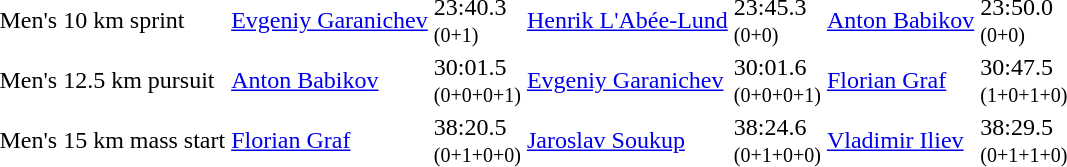<table>
<tr>
<td>Men's 10 km sprint<br><em></em></td>
<td><a href='#'>Evgeniy Garanichev</a><br><small></small></td>
<td>23:40.3<br><small>(0+1)</small></td>
<td><a href='#'>Henrik L'Abée-Lund</a><br><small></small></td>
<td>23:45.3<br><small>(0+0)</small></td>
<td><a href='#'>Anton Babikov</a><br><small></small></td>
<td>23:50.0<br><small>(0+0)</small></td>
</tr>
<tr>
<td>Men's 12.5 km pursuit<br><em></em></td>
<td><a href='#'>Anton Babikov</a><br><small></small></td>
<td>30:01.5<br><small>(0+0+0+1)</small></td>
<td><a href='#'>Evgeniy Garanichev</a><br><small></small></td>
<td>30:01.6<br><small>(0+0+0+1)</small></td>
<td><a href='#'>Florian Graf</a><br><small></small></td>
<td>30:47.5<br><small>(1+0+1+0)</small></td>
</tr>
<tr>
<td>Men's 15 km mass start<br><em></em></td>
<td><a href='#'>Florian Graf</a><br><small></small></td>
<td>38:20.5<br><small>(0+1+0+0)</small></td>
<td><a href='#'>Jaroslav Soukup</a><br><small></small></td>
<td>38:24.6<br><small>(0+1+0+0)</small></td>
<td><a href='#'>Vladimir Iliev</a><br><small></small></td>
<td>38:29.5<br><small>(0+1+1+0)</small></td>
</tr>
</table>
